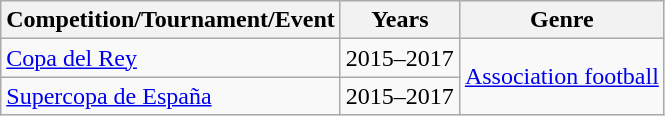<table class="wikitable">
<tr>
<th>Competition/Tournament/Event</th>
<th>Years</th>
<th>Genre</th>
</tr>
<tr>
<td><a href='#'>Copa del Rey</a></td>
<td>2015–2017</td>
<td rowspan="2"><a href='#'>Association football</a></td>
</tr>
<tr>
<td><a href='#'>Supercopa de España</a></td>
<td>2015–2017</td>
</tr>
</table>
